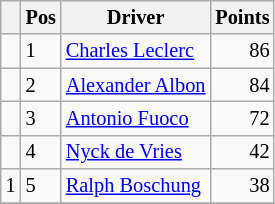<table class="wikitable" style="font-size: 85%;">
<tr>
<th></th>
<th>Pos</th>
<th>Driver</th>
<th>Points</th>
</tr>
<tr>
<td align="left"></td>
<td align="left">1</td>
<td> <a href='#'>Charles Leclerc</a></td>
<td align="right">86</td>
</tr>
<tr>
<td align="left"></td>
<td align="left">2</td>
<td> <a href='#'>Alexander Albon</a></td>
<td align="right">84</td>
</tr>
<tr>
<td align="left"></td>
<td align="left">3</td>
<td> <a href='#'>Antonio Fuoco</a></td>
<td align="right">72</td>
</tr>
<tr>
<td align="left"></td>
<td align="left">4</td>
<td> <a href='#'>Nyck de Vries</a></td>
<td align="right">42</td>
</tr>
<tr>
<td align="left"> 1</td>
<td align="left">5</td>
<td> <a href='#'>Ralph Boschung</a></td>
<td align="right">38</td>
</tr>
<tr>
</tr>
</table>
